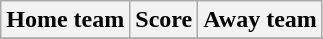<table class="wikitable" style="text-align: center">
<tr>
<th>Home team</th>
<th>Score</th>
<th>Away team</th>
</tr>
<tr>
</tr>
</table>
